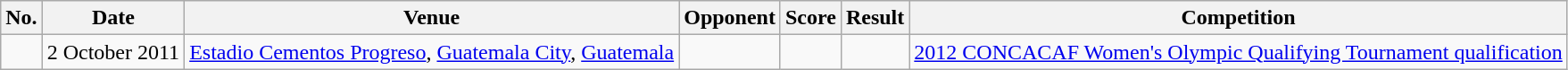<table class="wikitable">
<tr>
<th>No.</th>
<th>Date</th>
<th>Venue</th>
<th>Opponent</th>
<th>Score</th>
<th>Result</th>
<th>Competition</th>
</tr>
<tr>
<td></td>
<td>2 October 2011</td>
<td><a href='#'>Estadio Cementos Progreso</a>, <a href='#'>Guatemala City</a>, <a href='#'>Guatemala</a></td>
<td></td>
<td></td>
<td></td>
<td><a href='#'>2012 CONCACAF Women's Olympic Qualifying Tournament qualification</a></td>
</tr>
</table>
